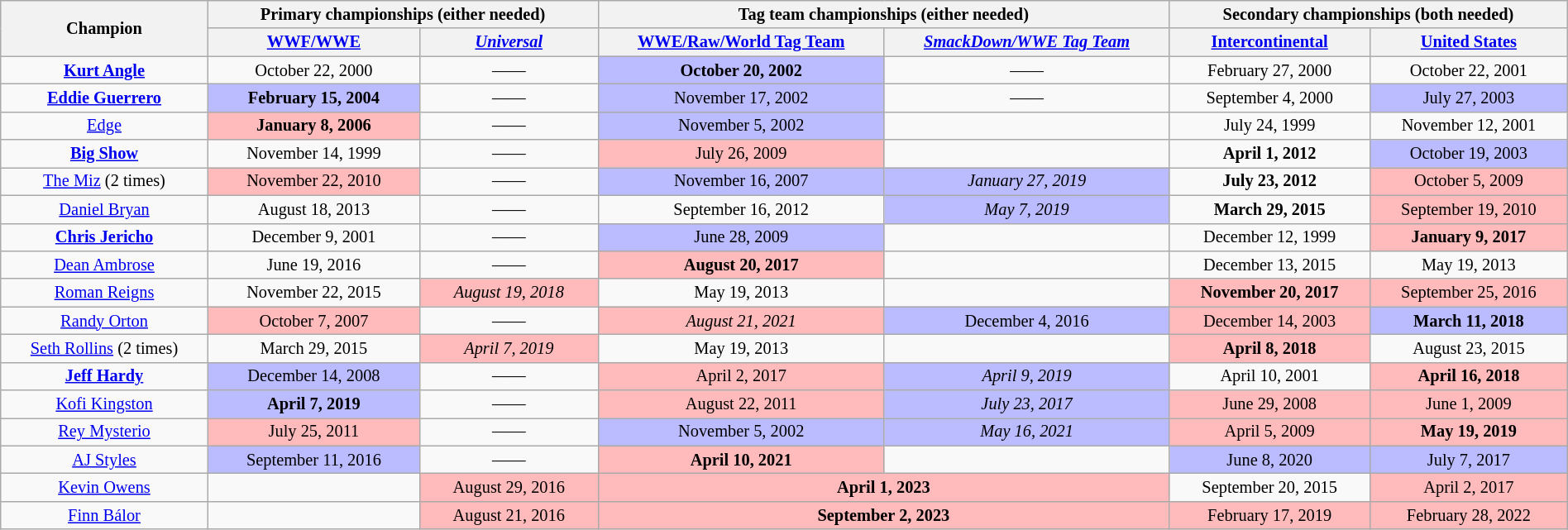<table class="wikitable" style="font-size: 85%; text-align: center;" width="100%">
<tr>
<th rowspan=2>Champion</th>
<th colspan=2>Primary championships (either needed)<br></th>
<th colspan=2>Tag team championships (either needed)<br></th>
<th colspan=2>Secondary championships (both needed)<br></th>
</tr>
<tr>
<th><a href='#'>WWF/WWE</a></th>
<th><em><a href='#'>Universal</a></em></th>
<th><a href='#'>WWE/Raw/World Tag Team</a></th>
<th><em><a href='#'>SmackDown/WWE Tag Team</a></em></th>
<th><a href='#'><strong>Intercontinental</strong></a></th>
<th><strong><a href='#'>United States</a></strong></th>
</tr>
<tr>
<td><strong><a href='#'>Kurt Angle</a></strong></td>
<td>October 22, 2000</td>
<td>——</td>
<td style="background: #BBBBFF;"><strong>October 20, 2002</strong><br></td>
<td>——</td>
<td>February 27, 2000</td>
<td>October 22, 2001</td>
</tr>
<tr>
<td><strong><a href='#'>Eddie Guerrero</a></strong></td>
<td style="background: #BBBBFF;"><strong>February 15, 2004</strong></td>
<td>——</td>
<td style="background: #BBBBFF;">November 17, 2002<br></td>
<td>——</td>
<td>September 4, 2000</td>
<td style="background: #BBBBFF;">July 27, 2003</td>
</tr>
<tr>
<td><a href='#'>Edge</a></td>
<td style="background: #FFBBBB;"><strong>January 8, 2006</strong></td>
<td>——</td>
<td style="background: #BBBBFF;">November 5, 2002<br></td>
<td></td>
<td>July 24, 1999</td>
<td>November 12, 2001</td>
</tr>
<tr>
<td><strong><a href='#'>Big Show</a></strong></td>
<td>November 14, 1999</td>
<td>——</td>
<td style="background: #FFBBBB;">July 26, 2009<br></td>
<td></td>
<td><strong>April 1, 2012</strong></td>
<td style="background: #BBBBFF;">October 19, 2003</td>
</tr>
<tr>
<td><a href='#'>The Miz</a> (2 times)</td>
<td style="background: #FFBBBB;">November 22, 2010</td>
<td>——</td>
<td style="background: #BBBBFF;">November 16, 2007<br></td>
<td style="background: #BBBBFF;"><em>January 27, 2019</em><br></td>
<td><strong>July 23, 2012</strong></td>
<td style="background: #FFBBBB;">October 5, 2009</td>
</tr>
<tr>
<td><a href='#'>Daniel Bryan</a></td>
<td>August 18, 2013</td>
<td>——</td>
<td>September 16, 2012<br></td>
<td style="background: #BBBBFF;"><em>May 7, 2019</em><br></td>
<td><strong>March 29, 2015</strong></td>
<td style="background: #FFBBBB;">September 19, 2010</td>
</tr>
<tr>
<td><strong><a href='#'>Chris Jericho</a></strong></td>
<td>December 9, 2001</td>
<td>——</td>
<td style="background: #BBBBFF;">June 28, 2009<br></td>
<td></td>
<td>December 12, 1999</td>
<td style="background: #FFBBBB;"><strong>January 9, 2017</strong></td>
</tr>
<tr>
<td><a href='#'>Dean Ambrose</a></td>
<td>June 19, 2016</td>
<td>——</td>
<td style="background: #FFBBBB;"><strong>August 20, 2017</strong><br></td>
<td></td>
<td>December 13, 2015</td>
<td>May 19, 2013</td>
</tr>
<tr>
<td><a href='#'>Roman Reigns</a></td>
<td>November 22, 2015</td>
<td style="background: #FFBBBB;"><em>August 19, 2018</em></td>
<td>May 19, 2013<br></td>
<td></td>
<td style="background: #FFBBBB;"><strong>November 20, 2017</strong></td>
<td style="background: #FFBBBB;">September 25, 2016</td>
</tr>
<tr>
<td><a href='#'>Randy Orton</a></td>
<td style="background: #FFBBBB;">October 7, 2007</td>
<td>——</td>
<td style="background: #FFBBBB;"><em>August 21, 2021</em><br></td>
<td style="background: #BBBBFF;">December 4, 2016<br></td>
<td style="background: #FFBBBB;">December 14, 2003</td>
<td style="background: #BBBBFF;"><strong>March 11, 2018</strong></td>
</tr>
<tr>
<td><a href='#'>Seth Rollins</a> (2 times)</td>
<td>March 29, 2015</td>
<td style="background: #FFBBBB;"><em>April 7, 2019</em></td>
<td>May 19, 2013<br></td>
<td></td>
<td style="background: #FFBBBB;"><strong>April 8, 2018</strong></td>
<td>August 23, 2015</td>
</tr>
<tr>
<td><strong><a href='#'>Jeff Hardy</a></strong></td>
<td style="background: #BBBBFF;">December 14, 2008</td>
<td>——</td>
<td style="background: #FFBBBB;">April 2, 2017<br></td>
<td style="background: #BBBBFF;"><em>April 9, 2019</em><br></td>
<td>April 10, 2001</td>
<td style="background: #FFBBBB;"><strong>April 16, 2018</strong></td>
</tr>
<tr>
<td><a href='#'>Kofi Kingston</a></td>
<td style="background: #BBBBFF;"><strong>April 7, 2019</strong></td>
<td>——</td>
<td style="background: #FFBBBB;">August 22, 2011<br></td>
<td style="background: #BBBBFF;"><em>July 23, 2017</em><br></td>
<td style="background: #FFBBBB;">June 29, 2008</td>
<td style="background: #FFBBBB;">June 1, 2009</td>
</tr>
<tr>
<td><a href='#'>Rey Mysterio</a></td>
<td style="background: #FFBBBB;">July 25, 2011</td>
<td>——</td>
<td style="background: #BBBBFF;">November 5, 2002<br></td>
<td style="background: #BBBBFF;"><em>May 16, 2021</em><br></td>
<td style="background: #FFBBBB;">April 5, 2009</td>
<td style="background: #FFBBBB;"><strong>May 19, 2019</strong></td>
</tr>
<tr>
<td><a href='#'>AJ Styles</a></td>
<td style="background: #BBBBFF;">September 11, 2016</td>
<td>——</td>
<td style="background: #FFBBBB;"><strong>April 10, 2021</strong><br></td>
<td></td>
<td style="background: #BBBBFF;">June 8, 2020</td>
<td style="background: #BBBBFF;">July 7, 2017</td>
</tr>
<tr>
<td><a href='#'>Kevin Owens</a></td>
<td></td>
<td style="background: #FFBBBB;">August 29, 2016</td>
<td colspan="2" style="background: #FFBBBB;"><strong>April 1, 2023</strong><br></td>
<td>September 20, 2015</td>
<td style="background: #FFBBBB;">April 2, 2017</td>
</tr>
<tr>
<td><a href='#'>Finn Bálor</a></td>
<td></td>
<td style="background: #FFBBBB;">August 21, 2016</td>
<td colspan="2" style="background: #FFBBBB;"><strong>September 2, 2023</strong><br></td>
<td style="background: #FFBBBB;">February 17, 2019</td>
<td style="background: #FFBBBB;">February 28, 2022</td>
</tr>
</table>
